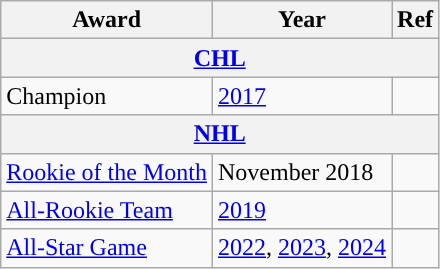<table class="wikitable">
<tr>
<th>Award</th>
<th>Year</th>
<th>Ref</th>
</tr>
<tr>
<th colspan="3"><a href='#'>CHL</a></th>
</tr>
<tr>
<td>Champion</td>
<td><a href='#'>2017</a></td>
<td></td>
</tr>
<tr>
<th colspan="3"><a href='#'>NHL</a></th>
</tr>
<tr>
<td><a href='#'>Rookie of the Month</a></td>
<td>November 2018</td>
<td></td>
</tr>
<tr>
<td><a href='#'>All-Rookie Team</a></td>
<td><a href='#'>2019</a></td>
<td></td>
</tr>
<tr>
<td><a href='#'>All-Star Game</a></td>
<td><a href='#'>2022</a>, <a href='#'>2023</a>, <a href='#'>2024</a></td>
<td></td>
</tr>
</table>
